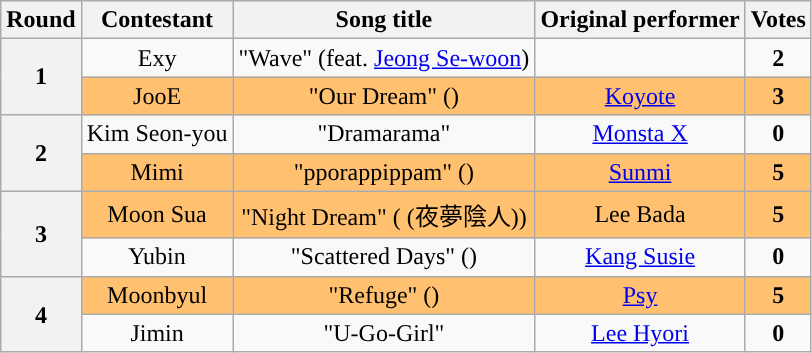<table class="wikitable plainrowheaders sortable" style="text-align:center;">
<tr>
<th scope="col">Round</th>
<th scope="col">Contestant</th>
<th>Song title</th>
<th>Original performer</th>
<th>Votes</th>
</tr>
<tr>
<th rowspan="2">1</th>
<td>Exy</td>
<td>"Wave" (feat. <a href='#'>Jeong Se-woon</a>)</td>
<td></td>
<td><strong>2</strong></td>
</tr>
<tr>
<td style="background:#FFC06F">JooE</td>
<td style="background:#FFC06F">"Our Dream" ()</td>
<td style="background:#FFC06F"><a href='#'>Koyote</a></td>
<td style="background:#FFC06F"><strong>3</strong></td>
</tr>
<tr>
<th rowspan="2">2</th>
<td>Kim Seon-you</td>
<td>"Dramarama"</td>
<td><a href='#'>Monsta X</a></td>
<td><strong>0</strong></td>
</tr>
<tr>
<td style="background:#FFC06F">Mimi</td>
<td style="background:#FFC06F">"pporappippam" ()</td>
<td style="background:#FFC06F"><a href='#'>Sunmi</a></td>
<td style="background:#FFC06F"><strong>5</strong></td>
</tr>
<tr>
<th rowspan="2">3</th>
<td style="background:#FFC06F">Moon Sua</td>
<td style="background:#FFC06F">"Night Dream" ( (夜夢陰人))</td>
<td style="background:#FFC06F">Lee Bada</td>
<td style="background:#FFC06F"><strong>5</strong></td>
</tr>
<tr>
<td>Yubin</td>
<td>"Scattered Days" ()</td>
<td><a href='#'>Kang Susie</a></td>
<td><strong>0</strong></td>
</tr>
<tr>
<th rowspan="2">4</th>
<td style="background:#FFC06F">Moonbyul</td>
<td style="background:#FFC06F">"Refuge" ()</td>
<td style="background:#FFC06F"><a href='#'>Psy</a></td>
<td style="background:#FFC06F"><strong>5</strong></td>
</tr>
<tr>
<td>Jimin</td>
<td>"U-Go-Girl"</td>
<td><a href='#'>Lee Hyori</a></td>
<td><strong>0</strong></td>
</tr>
</table>
